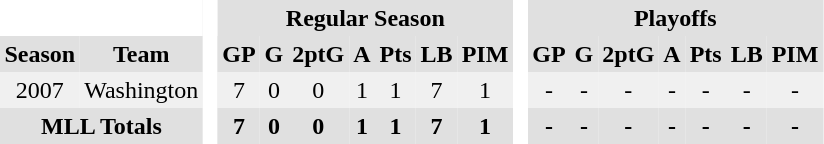<table BORDER="0" CELLPADDING="3" CELLSPACING="0">
<tr ALIGN="center" bgcolor="#e0e0e0">
<th colspan="2" bgcolor="#ffffff"> </th>
<th rowspan="99" bgcolor="#ffffff"> </th>
<th colspan="7">Regular Season</th>
<th rowspan="99" bgcolor="#ffffff"> </th>
<th colspan="7">Playoffs</th>
</tr>
<tr ALIGN="center" bgcolor="#e0e0e0">
<th>Season</th>
<th>Team</th>
<th>GP</th>
<th>G</th>
<th>2ptG</th>
<th>A</th>
<th>Pts</th>
<th>LB</th>
<th>PIM</th>
<th>GP</th>
<th>G</th>
<th>2ptG</th>
<th>A</th>
<th>Pts</th>
<th>LB</th>
<th>PIM</th>
</tr>
<tr ALIGN="center" bgcolor="#f0f0f0">
<td>2007</td>
<td>Washington</td>
<td>7</td>
<td>0</td>
<td>0</td>
<td>1</td>
<td>1</td>
<td>7</td>
<td>1</td>
<td>-</td>
<td>-</td>
<td>-</td>
<td>-</td>
<td>-</td>
<td>-</td>
<td>-</td>
</tr>
<tr ALIGN="center" bgcolor="#e0e0e0">
<th colspan="2">MLL Totals</th>
<th>7</th>
<th>0</th>
<th>0</th>
<th>1</th>
<th>1</th>
<th>7</th>
<th>1</th>
<th>-</th>
<th>-</th>
<th>-</th>
<th>-</th>
<th>-</th>
<th>-</th>
<th>-</th>
</tr>
</table>
